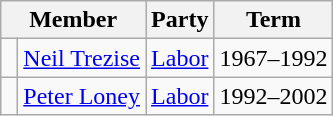<table class="wikitable">
<tr>
<th colspan="2">Member</th>
<th>Party</th>
<th>Term</th>
</tr>
<tr>
<td> </td>
<td><a href='#'>Neil Trezise</a></td>
<td><a href='#'>Labor</a></td>
<td>1967–1992</td>
</tr>
<tr>
<td> </td>
<td><a href='#'>Peter Loney</a></td>
<td><a href='#'>Labor</a></td>
<td>1992–2002</td>
</tr>
</table>
